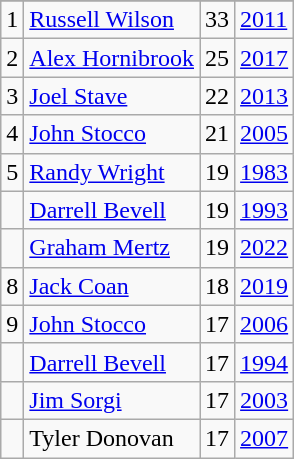<table class="wikitable">
<tr>
</tr>
<tr>
<td>1</td>
<td><a href='#'>Russell Wilson</a></td>
<td>33</td>
<td><a href='#'>2011</a></td>
</tr>
<tr>
<td>2</td>
<td><a href='#'>Alex Hornibrook</a></td>
<td>25</td>
<td><a href='#'>2017</a></td>
</tr>
<tr>
<td>3</td>
<td><a href='#'>Joel Stave</a></td>
<td>22</td>
<td><a href='#'>2013</a></td>
</tr>
<tr>
<td>4</td>
<td><a href='#'>John Stocco</a></td>
<td>21</td>
<td><a href='#'>2005</a></td>
</tr>
<tr>
<td>5</td>
<td><a href='#'>Randy Wright</a></td>
<td>19</td>
<td><a href='#'>1983</a></td>
</tr>
<tr>
<td></td>
<td><a href='#'>Darrell Bevell</a></td>
<td>19</td>
<td><a href='#'>1993</a></td>
</tr>
<tr>
<td></td>
<td><a href='#'>Graham Mertz</a></td>
<td>19</td>
<td><a href='#'>2022</a></td>
</tr>
<tr>
<td>8</td>
<td><a href='#'>Jack Coan</a></td>
<td>18</td>
<td><a href='#'>2019</a></td>
</tr>
<tr>
<td>9</td>
<td><a href='#'>John Stocco</a></td>
<td>17</td>
<td><a href='#'>2006</a></td>
</tr>
<tr>
<td></td>
<td><a href='#'>Darrell Bevell</a></td>
<td>17</td>
<td><a href='#'>1994</a></td>
</tr>
<tr>
<td></td>
<td><a href='#'>Jim Sorgi</a></td>
<td>17</td>
<td><a href='#'>2003</a></td>
</tr>
<tr>
<td></td>
<td>Tyler Donovan</td>
<td>17</td>
<td><a href='#'>2007</a></td>
</tr>
</table>
